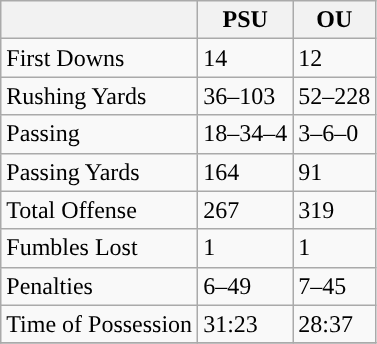<table class="wikitable">
<tr>
<th></th>
<th>PSU</th>
<th>OU</th>
</tr>
<tr>
<td>First Downs</td>
<td>14</td>
<td>12</td>
</tr>
<tr>
<td>Rushing Yards</td>
<td>36–103</td>
<td>52–228</td>
</tr>
<tr>
<td>Passing</td>
<td>18–34–4</td>
<td>3–6–0</td>
</tr>
<tr>
<td>Passing Yards</td>
<td>164</td>
<td>91</td>
</tr>
<tr>
<td>Total Offense</td>
<td>267</td>
<td>319</td>
</tr>
<tr>
<td>Fumbles Lost</td>
<td>1</td>
<td>1</td>
</tr>
<tr>
<td>Penalties</td>
<td>6–49</td>
<td>7–45</td>
</tr>
<tr>
<td>Time of Possession</td>
<td>31:23</td>
<td>28:37</td>
</tr>
<tr>
</tr>
</table>
